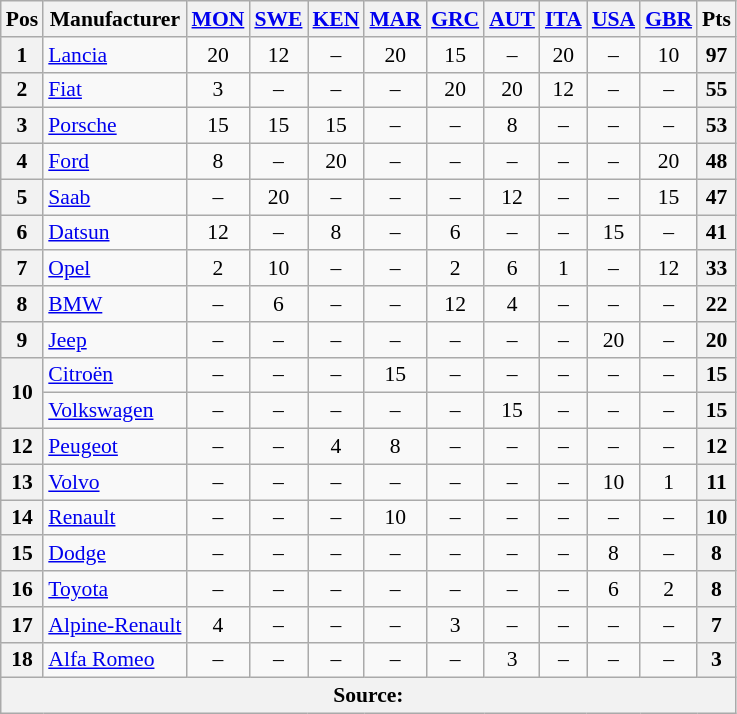<table class="wikitable" style="text-align:center; font-size:90%;">
<tr>
<th>Pos</th>
<th>Manufacturer</th>
<th valign="top"><a href='#'>MON</a><br></th>
<th valign="top"><a href='#'>SWE</a><br></th>
<th valign="top"><a href='#'>KEN</a><br></th>
<th valign="top"><a href='#'>MAR</a><br></th>
<th valign="top"><a href='#'>GRC</a><br></th>
<th valign="top"><a href='#'>AUT</a><br></th>
<th valign="top"><a href='#'>ITA</a><br></th>
<th valign="top"><a href='#'>USA</a><br></th>
<th valign="top"><a href='#'>GBR</a><br></th>
<th>Pts</th>
</tr>
<tr>
<th>1</th>
<td align="left"> <a href='#'>Lancia</a></td>
<td>20</td>
<td>12</td>
<td>–</td>
<td>20</td>
<td>15</td>
<td>–</td>
<td>20</td>
<td>–</td>
<td>10</td>
<th>97</th>
</tr>
<tr>
<th>2</th>
<td align="left"> <a href='#'>Fiat</a></td>
<td>3</td>
<td>–</td>
<td>–</td>
<td>–</td>
<td>20</td>
<td>20</td>
<td>12</td>
<td>–</td>
<td>–</td>
<th>55</th>
</tr>
<tr>
<th>3</th>
<td align="left"> <a href='#'>Porsche</a></td>
<td>15</td>
<td>15</td>
<td>15</td>
<td>–</td>
<td>–</td>
<td>8</td>
<td>–</td>
<td>–</td>
<td>–</td>
<th>53</th>
</tr>
<tr>
<th>4</th>
<td align="left"> <a href='#'>Ford</a></td>
<td>8</td>
<td>–</td>
<td>20</td>
<td>–</td>
<td>–</td>
<td>–</td>
<td>–</td>
<td>–</td>
<td>20</td>
<th>48</th>
</tr>
<tr>
<th>5</th>
<td align="left"> <a href='#'>Saab</a></td>
<td>–</td>
<td>20</td>
<td>–</td>
<td>–</td>
<td>–</td>
<td>12</td>
<td>–</td>
<td>–</td>
<td>15</td>
<th>47</th>
</tr>
<tr>
<th>6</th>
<td align="left"> <a href='#'>Datsun</a></td>
<td>12</td>
<td>–</td>
<td>8</td>
<td>–</td>
<td>6</td>
<td>–</td>
<td>–</td>
<td>15</td>
<td>–</td>
<th>41</th>
</tr>
<tr>
<th>7</th>
<td align="left"> <a href='#'>Opel</a></td>
<td>2</td>
<td>10</td>
<td>–</td>
<td>–</td>
<td>2</td>
<td>6</td>
<td>1</td>
<td>–</td>
<td>12</td>
<th>33</th>
</tr>
<tr>
<th>8</th>
<td align="left"> <a href='#'>BMW</a></td>
<td>–</td>
<td>6</td>
<td>–</td>
<td>–</td>
<td>12</td>
<td>4</td>
<td>–</td>
<td>–</td>
<td>–</td>
<th>22</th>
</tr>
<tr>
<th>9</th>
<td align="left"> <a href='#'>Jeep</a></td>
<td>–</td>
<td>–</td>
<td>–</td>
<td>–</td>
<td>–</td>
<td>–</td>
<td>–</td>
<td>20</td>
<td>–</td>
<th>20</th>
</tr>
<tr>
<th rowspan="2">10</th>
<td align="left"> <a href='#'>Citroën</a></td>
<td>–</td>
<td>–</td>
<td>–</td>
<td>15</td>
<td>–</td>
<td>–</td>
<td>–</td>
<td>–</td>
<td>–</td>
<th>15</th>
</tr>
<tr>
<td align="left"> <a href='#'>Volkswagen</a></td>
<td>–</td>
<td>–</td>
<td>–</td>
<td>–</td>
<td>–</td>
<td>15</td>
<td>–</td>
<td>–</td>
<td>–</td>
<th>15</th>
</tr>
<tr>
<th>12</th>
<td align="left"> <a href='#'>Peugeot</a></td>
<td>–</td>
<td>–</td>
<td>4</td>
<td>8</td>
<td>–</td>
<td>–</td>
<td>–</td>
<td>–</td>
<td>–</td>
<th>12</th>
</tr>
<tr>
<th>13</th>
<td align="left"> <a href='#'>Volvo</a></td>
<td>–</td>
<td>–</td>
<td>–</td>
<td>–</td>
<td>–</td>
<td>–</td>
<td>–</td>
<td>10</td>
<td>1</td>
<th>11</th>
</tr>
<tr>
<th>14</th>
<td align="left"> <a href='#'>Renault</a></td>
<td>–</td>
<td>–</td>
<td>–</td>
<td>10</td>
<td>–</td>
<td>–</td>
<td>–</td>
<td>–</td>
<td>–</td>
<th>10</th>
</tr>
<tr>
<th>15</th>
<td align="left"> <a href='#'>Dodge</a></td>
<td>–</td>
<td>–</td>
<td>–</td>
<td>–</td>
<td>–</td>
<td>–</td>
<td>–</td>
<td>8</td>
<td>–</td>
<th>8</th>
</tr>
<tr>
<th>16</th>
<td align="left"> <a href='#'>Toyota</a></td>
<td>–</td>
<td>–</td>
<td>–</td>
<td>–</td>
<td>–</td>
<td>–</td>
<td>–</td>
<td>6</td>
<td>2</td>
<th>8</th>
</tr>
<tr>
<th>17</th>
<td align="left"> <a href='#'>Alpine-Renault</a></td>
<td>4</td>
<td>–</td>
<td>–</td>
<td>–</td>
<td>3</td>
<td>–</td>
<td>–</td>
<td>–</td>
<td>–</td>
<th>7</th>
</tr>
<tr>
<th>18</th>
<td align="left"> <a href='#'>Alfa Romeo</a></td>
<td>–</td>
<td>–</td>
<td>–</td>
<td>–</td>
<td>–</td>
<td>3</td>
<td>–</td>
<td>–</td>
<td>–</td>
<th>3</th>
</tr>
<tr>
<th colspan="12">Source:</th>
</tr>
</table>
